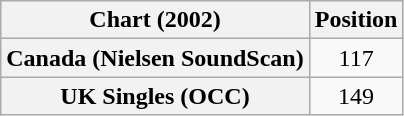<table class="wikitable plainrowheaders" style="text-align:center">
<tr>
<th scope="col">Chart (2002)</th>
<th scope="col">Position</th>
</tr>
<tr>
<th scope="row">Canada (Nielsen SoundScan)<br></th>
<td>117</td>
</tr>
<tr>
<th scope="row">UK Singles (OCC)<br></th>
<td>149</td>
</tr>
</table>
